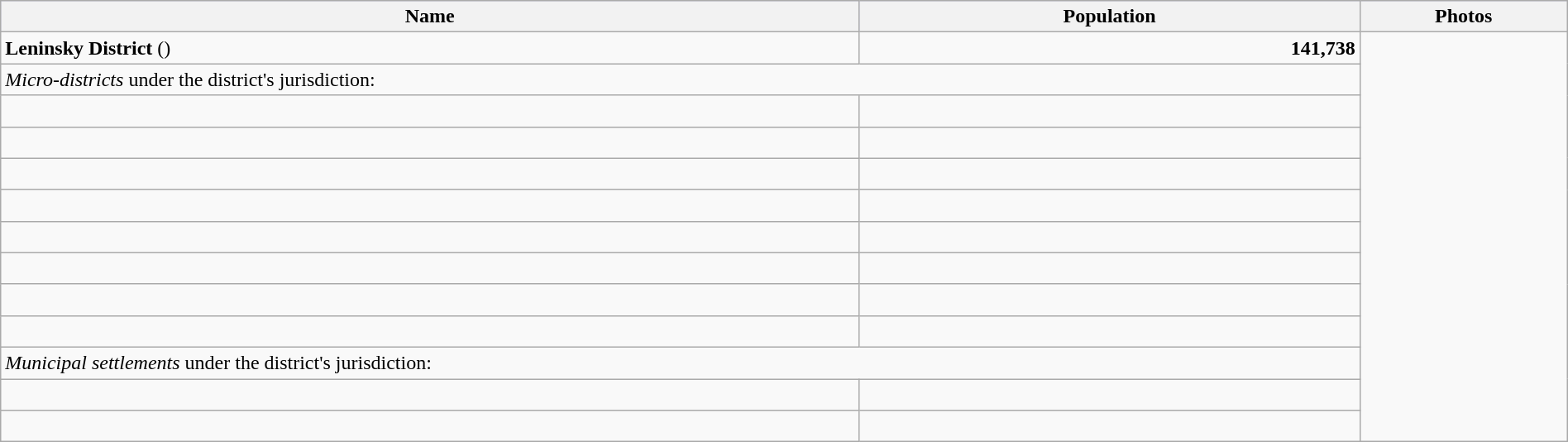<table width=100% class="wikitable">
<tr bgcolor="#CCCCFF" align="left">
<th>Name</th>
<th>Population</th>
<th>Photos</th>
</tr>
<tr valign="top">
<td><strong>Leninsky District</strong> ()</td>
<td align="right"><strong>141,738</strong></td>
<td rowspan=16></td>
</tr>
<tr valign="top">
<td colspan=2><em>Micro-districts</em> under the district's jurisdiction:</td>
</tr>
<tr>
<td><br></td>
<td align="right"></td>
</tr>
<tr>
<td><br></td>
<td align="right"></td>
</tr>
<tr>
<td><br></td>
<td align="right"></td>
</tr>
<tr>
<td><br></td>
<td align="right"></td>
</tr>
<tr>
<td><br></td>
<td align="right"></td>
</tr>
<tr>
<td><br></td>
<td align="right"></td>
</tr>
<tr>
<td><br></td>
<td align="right"></td>
</tr>
<tr>
<td><br></td>
<td align="right"></td>
</tr>
<tr valign="top">
<td colspan=2><em>Municipal settlements</em> under the district's jurisdiction:</td>
</tr>
<tr>
<td><br></td>
<td align="right"></td>
</tr>
<tr>
<td><br></td>
<td align="right"></td>
</tr>
</table>
